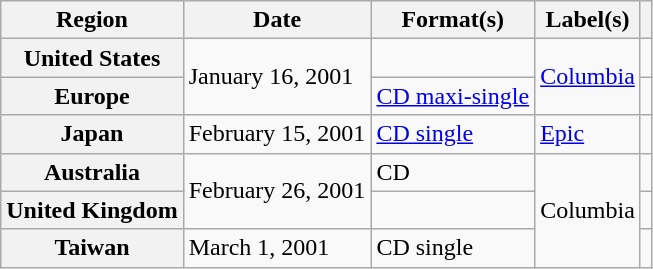<table class="wikitable plainrowheaders">
<tr>
<th scope="col">Region</th>
<th scope="col">Date</th>
<th scope="col">Format(s)</th>
<th scope="col">Label(s)</th>
<th scope="col"></th>
</tr>
<tr>
<th scope="row">United States</th>
<td rowspan="2">January 16, 2001</td>
<td></td>
<td rowspan="2"><a href='#'>Columbia</a></td>
<td></td>
</tr>
<tr>
<th scope="row">Europe</th>
<td><a href='#'>CD maxi-single</a></td>
<td align="center"></td>
</tr>
<tr>
<th scope="row">Japan</th>
<td>February 15, 2001</td>
<td><a href='#'>CD single</a></td>
<td><a href='#'>Epic</a></td>
<td align="center"></td>
</tr>
<tr>
<th scope="row">Australia</th>
<td rowspan="2">February 26, 2001</td>
<td>CD</td>
<td rowspan="3">Columbia</td>
<td align="center"></td>
</tr>
<tr>
<th scope="row">United Kingdom</th>
<td></td>
<td align="center"></td>
</tr>
<tr>
<th scope="row">Taiwan</th>
<td>March 1, 2001</td>
<td>CD single</td>
<td align="center"></td>
</tr>
</table>
